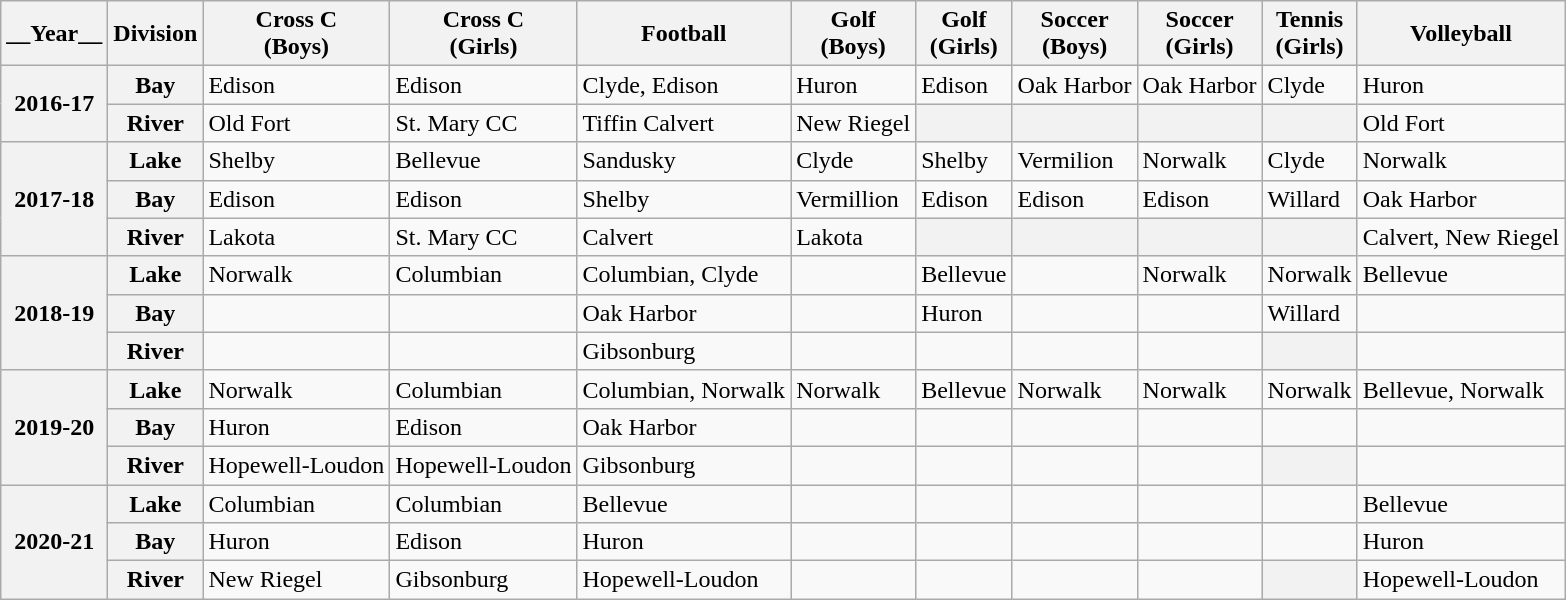<table class="wikitable">
<tr>
<th>__Year__</th>
<th>Division</th>
<th>Cross C<br>(Boys)</th>
<th>Cross C<br>(Girls)</th>
<th>Football</th>
<th>Golf<br>(Boys)</th>
<th>Golf<br>(Girls)</th>
<th>Soccer<br>(Boys)</th>
<th>Soccer<br>(Girls)</th>
<th>Tennis<br>(Girls)</th>
<th>Volleyball</th>
</tr>
<tr>
<th rowspan="2">2016-17</th>
<th>Bay</th>
<td>Edison</td>
<td>Edison</td>
<td>Clyde, Edison</td>
<td>Huron</td>
<td>Edison</td>
<td>Oak Harbor</td>
<td>Oak Harbor</td>
<td>Clyde</td>
<td>Huron</td>
</tr>
<tr>
<th>River</th>
<td>Old Fort</td>
<td>St. Mary CC</td>
<td>Tiffin Calvert</td>
<td>New Riegel</td>
<th></th>
<th></th>
<th></th>
<th></th>
<td>Old Fort</td>
</tr>
<tr>
<th rowspan="3">2017-18</th>
<th>Lake</th>
<td>Shelby</td>
<td>Bellevue</td>
<td>Sandusky</td>
<td>Clyde</td>
<td>Shelby</td>
<td>Vermilion</td>
<td>Norwalk</td>
<td>Clyde</td>
<td>Norwalk</td>
</tr>
<tr>
<th>Bay</th>
<td>Edison</td>
<td>Edison</td>
<td>Shelby</td>
<td>Vermillion</td>
<td>Edison</td>
<td>Edison</td>
<td>Edison</td>
<td>Willard</td>
<td>Oak Harbor</td>
</tr>
<tr>
<th>River</th>
<td>Lakota</td>
<td>St. Mary CC</td>
<td>Calvert</td>
<td>Lakota</td>
<th></th>
<th></th>
<th></th>
<th></th>
<td>Calvert, New Riegel</td>
</tr>
<tr>
<th rowspan="3">2018-19</th>
<th>Lake</th>
<td>Norwalk</td>
<td>Columbian</td>
<td>Columbian, Clyde</td>
<td></td>
<td>Bellevue</td>
<td></td>
<td>Norwalk</td>
<td>Norwalk</td>
<td>Bellevue</td>
</tr>
<tr>
<th>Bay</th>
<td></td>
<td></td>
<td>Oak Harbor</td>
<td></td>
<td>Huron</td>
<td></td>
<td></td>
<td>Willard</td>
<td></td>
</tr>
<tr>
<th>River</th>
<td></td>
<td></td>
<td>Gibsonburg</td>
<td></td>
<td></td>
<td></td>
<td></td>
<th></th>
<td></td>
</tr>
<tr>
<th rowspan="3">2019-20</th>
<th>Lake</th>
<td>Norwalk</td>
<td>Columbian</td>
<td>Columbian, Norwalk</td>
<td>Norwalk</td>
<td>Bellevue</td>
<td>Norwalk</td>
<td>Norwalk</td>
<td>Norwalk</td>
<td>Bellevue, Norwalk</td>
</tr>
<tr>
<th>Bay</th>
<td>Huron</td>
<td>Edison</td>
<td>Oak Harbor</td>
<td></td>
<td></td>
<td></td>
<td></td>
<td></td>
<td></td>
</tr>
<tr>
<th>River</th>
<td>Hopewell-Loudon</td>
<td>Hopewell-Loudon</td>
<td>Gibsonburg</td>
<td></td>
<td></td>
<td></td>
<td></td>
<th></th>
<td></td>
</tr>
<tr>
<th rowspan="3">2020-21</th>
<th>Lake</th>
<td>Columbian</td>
<td>Columbian</td>
<td>Bellevue</td>
<td></td>
<td></td>
<td></td>
<td></td>
<td></td>
<td>Bellevue</td>
</tr>
<tr>
<th>Bay</th>
<td>Huron</td>
<td>Edison</td>
<td>Huron</td>
<td></td>
<td></td>
<td></td>
<td></td>
<td></td>
<td>Huron</td>
</tr>
<tr>
<th>River</th>
<td>New Riegel</td>
<td>Gibsonburg</td>
<td>Hopewell-Loudon</td>
<td></td>
<td></td>
<td></td>
<td></td>
<th></th>
<td>Hopewell-Loudon</td>
</tr>
</table>
